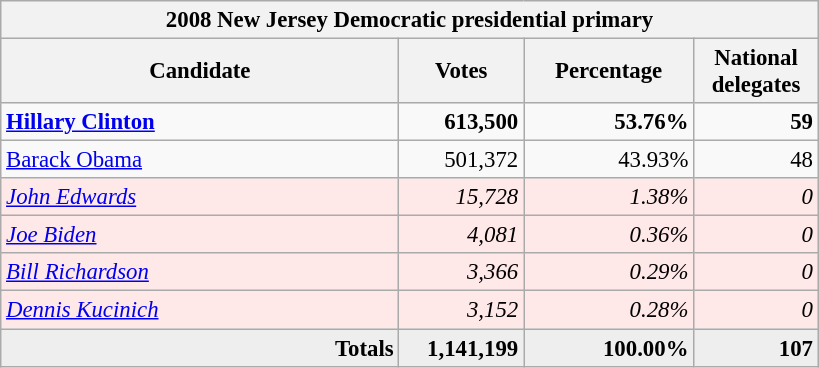<table class="wikitable" style="font-size: 95%; text-align:right;">
<tr>
<th colspan="4">2008 New Jersey Democratic presidential primary</th>
</tr>
<tr>
<th style="width: 17em">Candidate</th>
<th style="width: 5em">Votes</th>
<th style="width: 7em">Percentage</th>
<th style="width: 5em">National delegates</th>
</tr>
<tr>
<td align="left"><strong><a href='#'>Hillary Clinton</a></strong></td>
<td><strong>613,500</strong></td>
<td><strong>53.76%</strong></td>
<td><strong>59</strong></td>
</tr>
<tr>
<td align="left"><a href='#'>Barack Obama</a></td>
<td>501,372</td>
<td>43.93%</td>
<td>48</td>
</tr>
<tr bgcolor=#FFE8E8>
<td align="left"><em><a href='#'>John Edwards</a></em></td>
<td><em>15,728</em></td>
<td><em>1.38%</em></td>
<td><em>0</em></td>
</tr>
<tr bgcolor=#FFE8E8>
<td align="left"><em><a href='#'>Joe Biden</a></em></td>
<td><em>4,081</em></td>
<td><em>0.36%</em></td>
<td><em>0</em></td>
</tr>
<tr bgcolor=#FFE8E8>
<td align="left"><em><a href='#'>Bill Richardson</a></em></td>
<td><em>3,366</em></td>
<td><em>0.29%</em></td>
<td><em>0</em></td>
</tr>
<tr bgcolor=#FFE8E8>
<td align="left"><em><a href='#'>Dennis Kucinich</a></em></td>
<td><em>3,152</em></td>
<td><em>0.28%</em></td>
<td><em>0</em></td>
</tr>
<tr bgcolor="#EEEEEE" style="margin-right:0.5em">
<td><strong>Totals</strong></td>
<td><strong>1,141,199</strong></td>
<td><strong>100.00%</strong></td>
<td><strong>107</strong></td>
</tr>
</table>
